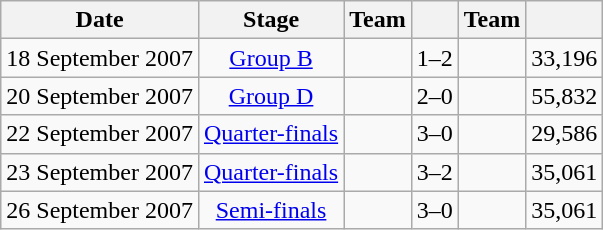<table class="wikitable">
<tr>
<th>Date</th>
<th>Stage</th>
<th>Team</th>
<th></th>
<th>Team</th>
<th></th>
</tr>
<tr align=center>
<td>18 September 2007</td>
<td><a href='#'>Group B</a></td>
<td></td>
<td>1–2</td>
<td></td>
<td>33,196</td>
</tr>
<tr align=center>
<td>20 September 2007</td>
<td><a href='#'>Group D</a></td>
<td></td>
<td>2–0</td>
<td></td>
<td>55,832</td>
</tr>
<tr align=center>
<td>22 September 2007</td>
<td><a href='#'>Quarter-finals</a></td>
<td></td>
<td>3–0</td>
<td></td>
<td>29,586</td>
</tr>
<tr align=center>
<td>23 September 2007</td>
<td><a href='#'>Quarter-finals</a></td>
<td></td>
<td>3–2</td>
<td></td>
<td>35,061</td>
</tr>
<tr align=center>
<td>26 September 2007</td>
<td><a href='#'>Semi-finals</a></td>
<td></td>
<td>3–0</td>
<td></td>
<td>35,061</td>
</tr>
</table>
